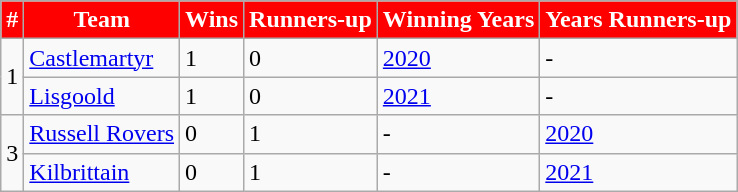<table class="wikitable">
<tr>
<th style="background:red;color:white">#</th>
<th style="background:red;color:white">Team</th>
<th style="background:red;color:white">Wins</th>
<th style="background:red;color:white">Runners-up</th>
<th style="background:red;color:white">Winning Years</th>
<th style="background:red;color:white">Years Runners-up</th>
</tr>
<tr>
<td rowspan=2>1</td>
<td> <a href='#'>Castlemartyr</a></td>
<td>1</td>
<td>0</td>
<td><a href='#'>2020</a></td>
<td>-</td>
</tr>
<tr>
<td> <a href='#'>Lisgoold</a></td>
<td>1</td>
<td>0</td>
<td><a href='#'>2021</a></td>
<td>-</td>
</tr>
<tr>
<td rowspan="2">3</td>
<td> <a href='#'>Russell Rovers</a></td>
<td>0</td>
<td>1</td>
<td>-</td>
<td><a href='#'>2020</a></td>
</tr>
<tr>
<td> <a href='#'>Kilbrittain</a></td>
<td>0</td>
<td>1</td>
<td>-</td>
<td><a href='#'>2021</a></td>
</tr>
</table>
